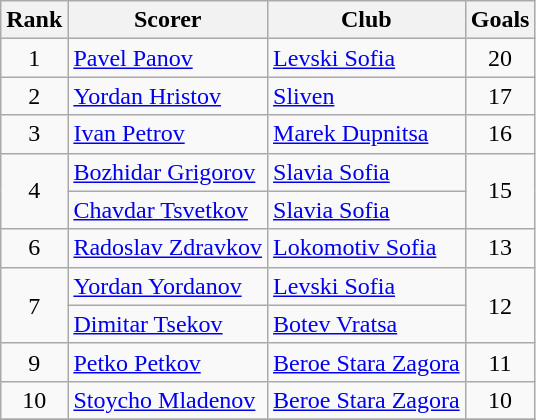<table class="wikitable" style="text-align:center">
<tr>
<th>Rank</th>
<th>Scorer</th>
<th>Club</th>
<th>Goals</th>
</tr>
<tr>
<td rowspan="1">1</td>
<td align="left"> <a href='#'>Pavel Panov</a></td>
<td align="left"><a href='#'>Levski Sofia</a></td>
<td rowspan="1">20</td>
</tr>
<tr>
<td rowspan="1">2</td>
<td align="left"> <a href='#'>Yordan Hristov</a></td>
<td align="left"><a href='#'>Sliven</a></td>
<td rowspan="1">17</td>
</tr>
<tr>
<td rowspan="1">3</td>
<td align="left"> <a href='#'>Ivan Petrov</a></td>
<td align="left"><a href='#'>Marek Dupnitsa</a></td>
<td rowspan="1">16</td>
</tr>
<tr>
<td rowspan="2">4</td>
<td align="left"> <a href='#'>Bozhidar Grigorov</a></td>
<td align="left"><a href='#'>Slavia Sofia</a></td>
<td rowspan="2">15</td>
</tr>
<tr>
<td align="left"> <a href='#'>Chavdar Tsvetkov</a></td>
<td align="left"><a href='#'>Slavia Sofia</a></td>
</tr>
<tr>
<td rowspan="1">6</td>
<td align="left"> <a href='#'>Radoslav Zdravkov</a></td>
<td align="left"><a href='#'>Lokomotiv Sofia</a></td>
<td rowspan="1">13</td>
</tr>
<tr>
<td rowspan="2">7</td>
<td align="left"> <a href='#'>Yordan Yordanov</a></td>
<td align="left"><a href='#'>Levski Sofia</a></td>
<td rowspan="2">12</td>
</tr>
<tr>
<td align="left"> <a href='#'>Dimitar Tsekov</a></td>
<td align="left"><a href='#'>Botev Vratsa</a></td>
</tr>
<tr>
<td rowspan="1">9</td>
<td align="left"> <a href='#'>Petko Petkov</a></td>
<td align="left"><a href='#'>Beroe Stara Zagora</a></td>
<td rowspan="1">11</td>
</tr>
<tr>
<td rowspan="1">10</td>
<td align="left"> <a href='#'>Stoycho Mladenov</a></td>
<td align="left"><a href='#'>Beroe Stara Zagora</a></td>
<td rowspan="1">10</td>
</tr>
<tr>
</tr>
</table>
